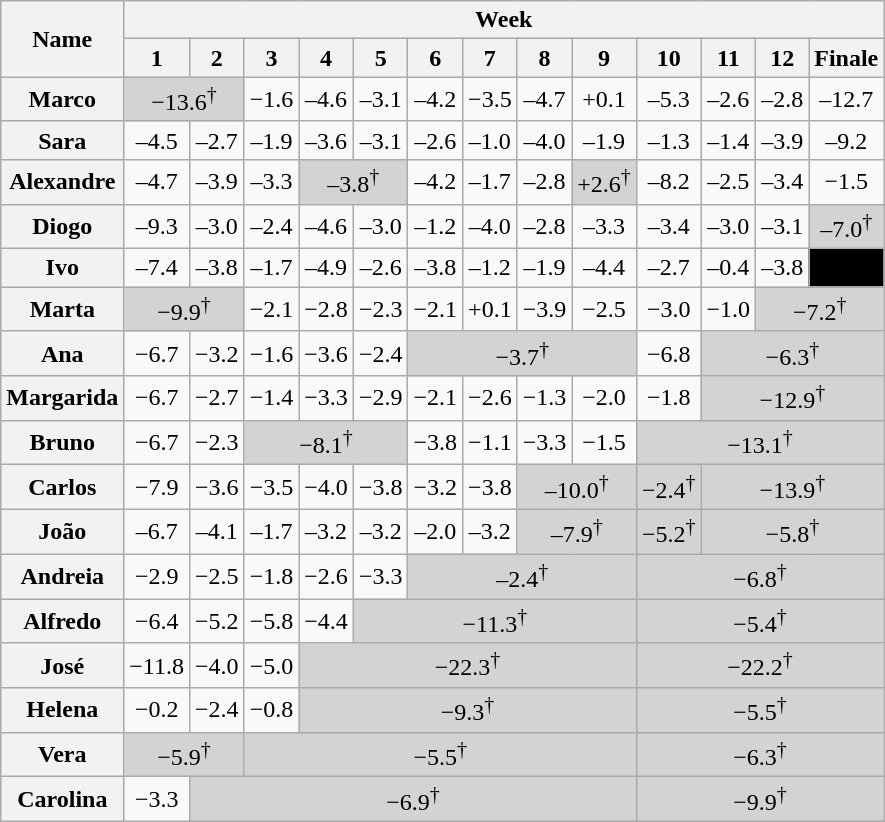<table class="wikitable plainrowheaders" style="text-align:center">
<tr>
<th scope="col" rowspan="2">Name</th>
<th scope="col" colspan="13">Week</th>
</tr>
<tr>
<th scope="col">1</th>
<th scope="col">2</th>
<th scope="col">3</th>
<th scope="col">4</th>
<th scope="col">5</th>
<th scope="col">6</th>
<th scope="col">7</th>
<th scope="col">8</th>
<th scope="col">9</th>
<th scope="col">10</th>
<th scope="col">11</th>
<th scope="col">12</th>
<th scope="col">Finale</th>
</tr>
<tr>
<th scope="row"><strong>Marco</strong></th>
<td colspan="2" bgcolor="lightgray">−13.6<sup>†</sup></td>
<td>−1.6</td>
<td>–4.6</td>
<td>–3.1</td>
<td>–4.2</td>
<td>−3.5</td>
<td>–4.7</td>
<td>+0.1</td>
<td>–5.3</td>
<td>–2.6</td>
<td>–2.8</td>
<td>–12.7</td>
</tr>
<tr>
<th scope="row"><strong>Sara</strong></th>
<td>–4.5</td>
<td>–2.7</td>
<td>–1.9</td>
<td>–3.6</td>
<td>–3.1</td>
<td>–2.6</td>
<td>–1.0</td>
<td>–4.0</td>
<td>–1.9</td>
<td>–1.3</td>
<td>–1.4</td>
<td>–3.9</td>
<td>–9.2</td>
</tr>
<tr>
<th scope="row"><strong>Alexandre</strong></th>
<td>–4.7</td>
<td>–3.9</td>
<td>–3.3</td>
<td colspan="2" bgcolor="lightgray">–3.8<sup>†</sup></td>
<td>–4.2</td>
<td>–1.7</td>
<td>–2.8</td>
<td bgcolor="lightgray">+2.6<sup>†</sup></td>
<td>–8.2</td>
<td>–2.5</td>
<td>–3.4</td>
<td>−1.5</td>
</tr>
<tr>
<th scope="row"><strong>Diogo</strong></th>
<td>–9.3</td>
<td>–3.0</td>
<td>–2.4</td>
<td>–4.6</td>
<td>–3.0</td>
<td>–1.2</td>
<td>–4.0</td>
<td>–2.8</td>
<td>–3.3</td>
<td>–3.4</td>
<td>–3.0</td>
<td>–3.1</td>
<td bgcolor="lightgray">–7.0<sup>†</sup></td>
</tr>
<tr>
<th scope="row"><strong>Ivo</strong></th>
<td>–7.4</td>
<td>–3.8</td>
<td>–1.7</td>
<td>–4.9</td>
<td>–2.6</td>
<td>–3.8</td>
<td>–1.2</td>
<td>–1.9</td>
<td>–4.4</td>
<td>–2.7</td>
<td>–0.4</td>
<td>–3.8</td>
<td bgcolor="black"></td>
</tr>
<tr>
<th scope="row"><strong>Marta</strong></th>
<td colspan="2" bgcolor="lightgray">−9.9<sup>†</sup></td>
<td>−2.1</td>
<td>−2.8</td>
<td>−2.3</td>
<td>−2.1</td>
<td>+0.1</td>
<td>−3.9</td>
<td>−2.5</td>
<td>−3.0</td>
<td>−1.0</td>
<td colspan="2" bgcolor="lightgray">−7.2<sup>†</sup></td>
</tr>
<tr>
<th scope="row"><strong>Ana</strong></th>
<td>−6.7</td>
<td>−3.2</td>
<td>−1.6</td>
<td>−3.6</td>
<td>−2.4</td>
<td colspan="4" bgcolor="lightgray">−3.7<sup>†</sup></td>
<td>−6.8</td>
<td colspan="3" bgcolor="lightgray">−6.3<sup>†</sup></td>
</tr>
<tr>
<th scope="row"><strong>Margarida</strong></th>
<td>−6.7</td>
<td>−2.7</td>
<td>−1.4</td>
<td>−3.3</td>
<td>−2.9</td>
<td>−2.1</td>
<td>−2.6</td>
<td>−1.3</td>
<td>−2.0</td>
<td>−1.8</td>
<td colspan="3" bgcolor="lightgray">−12.9<sup>†</sup></td>
</tr>
<tr>
<th scope="row"><strong>Bruno</strong></th>
<td>−6.7</td>
<td>−2.3</td>
<td colspan="3" bgcolor="lightgray">−8.1<sup>†</sup></td>
<td>−3.8</td>
<td>−1.1</td>
<td>−3.3</td>
<td>−1.5</td>
<td colspan="4" bgcolor="lightgray">−13.1<sup>†</sup></td>
</tr>
<tr>
<th scope="row"><strong>Carlos</strong></th>
<td>−7.9</td>
<td>−3.6</td>
<td>−3.5</td>
<td>−4.0</td>
<td>−3.8</td>
<td>−3.2</td>
<td>−3.8</td>
<td colspan="2" bgcolor="lightgray">–10.0<sup>†</sup></td>
<td bgcolor="lightgray">−2.4<sup>†</sup></td>
<td colspan="3" bgcolor="lightgray">−13.9<sup>†</sup></td>
</tr>
<tr>
<th scope="row"><strong>João</strong></th>
<td>–6.7</td>
<td>–4.1</td>
<td>–1.7</td>
<td>–3.2</td>
<td>–3.2</td>
<td>–2.0</td>
<td>–3.2</td>
<td colspan="2" bgcolor="lightgray">–7.9<sup>†</sup></td>
<td bgcolor="lightgray">−5.2<sup>†</sup></td>
<td colspan="3" bgcolor="lightgray">−5.8<sup>†</sup></td>
</tr>
<tr>
<th scope="row"><strong>Andreia</strong></th>
<td>−2.9</td>
<td>−2.5</td>
<td>−1.8</td>
<td>−2.6</td>
<td>−3.3</td>
<td colspan="4" bgcolor="lightgray">–2.4<sup>†</sup></td>
<td colspan="4" bgcolor="lightgray">−6.8<sup>†</sup></td>
</tr>
<tr>
<th scope="row"><strong>Alfredo</strong></th>
<td>−6.4</td>
<td>−5.2</td>
<td>−5.8</td>
<td>−4.4</td>
<td colspan="5" bgcolor="lightgray">−11.3<sup>†</sup></td>
<td colspan="4" bgcolor="lightgray">−5.4<sup>†</sup></td>
</tr>
<tr>
<th scope="row"><strong>José</strong></th>
<td>−11.8</td>
<td>−4.0</td>
<td>−5.0</td>
<td colspan="6" bgcolor="lightgray">−22.3<sup>†</sup></td>
<td colspan="4" bgcolor="lightgray">−22.2<sup>†</sup></td>
</tr>
<tr>
<th scope="row"><strong>Helena</strong></th>
<td>−0.2</td>
<td>−2.4</td>
<td>−0.8</td>
<td colspan="6" bgcolor="lightgray">−9.3<sup>†</sup></td>
<td colspan="4" bgcolor="lightgray">−5.5<sup>†</sup></td>
</tr>
<tr>
<th scope="row"><strong>Vera</strong></th>
<td colspan="2" bgcolor="lightgray">−5.9<sup>†</sup></td>
<td colspan="7" bgcolor="lightgray">−5.5<sup>†</sup></td>
<td colspan="4" bgcolor="lightgray">−6.3<sup>†</sup></td>
</tr>
<tr>
<th scope="row"><strong>Carolina</strong></th>
<td>−3.3</td>
<td colspan="8" bgcolor="lightgray">−6.9<sup>†</sup></td>
<td colspan="4" bgcolor="lightgray">−9.9<sup>†</sup></td>
</tr>
</table>
